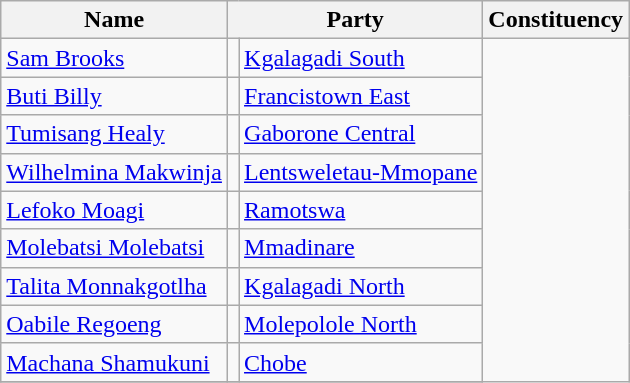<table class="wikitable">
<tr>
<th>Name</th>
<th colspan=2>Party</th>
<th>Constituency</th>
</tr>
<tr>
<td><a href='#'>Sam Brooks</a></td>
<td></td>
<td><a href='#'>Kgalagadi South</a></td>
</tr>
<tr>
<td><a href='#'>Buti Billy</a></td>
<td></td>
<td><a href='#'>Francistown East</a></td>
</tr>
<tr>
<td><a href='#'>Tumisang Healy</a></td>
<td></td>
<td><a href='#'>Gaborone Central</a></td>
</tr>
<tr>
<td><a href='#'>Wilhelmina Makwinja</a></td>
<td></td>
<td><a href='#'>Lentsweletau-Mmopane</a></td>
</tr>
<tr>
<td><a href='#'>Lefoko Moagi</a></td>
<td></td>
<td><a href='#'>Ramotswa</a></td>
</tr>
<tr>
<td><a href='#'>Molebatsi Molebatsi</a></td>
<td></td>
<td><a href='#'>Mmadinare</a></td>
</tr>
<tr>
<td><a href='#'>Talita Monnakgotlha</a></td>
<td></td>
<td><a href='#'>Kgalagadi North</a></td>
</tr>
<tr>
<td><a href='#'>Oabile Regoeng</a></td>
<td></td>
<td><a href='#'>Molepolole North</a></td>
</tr>
<tr>
<td><a href='#'>Machana Shamukuni</a></td>
<td></td>
<td><a href='#'>Chobe</a></td>
</tr>
<tr>
</tr>
</table>
